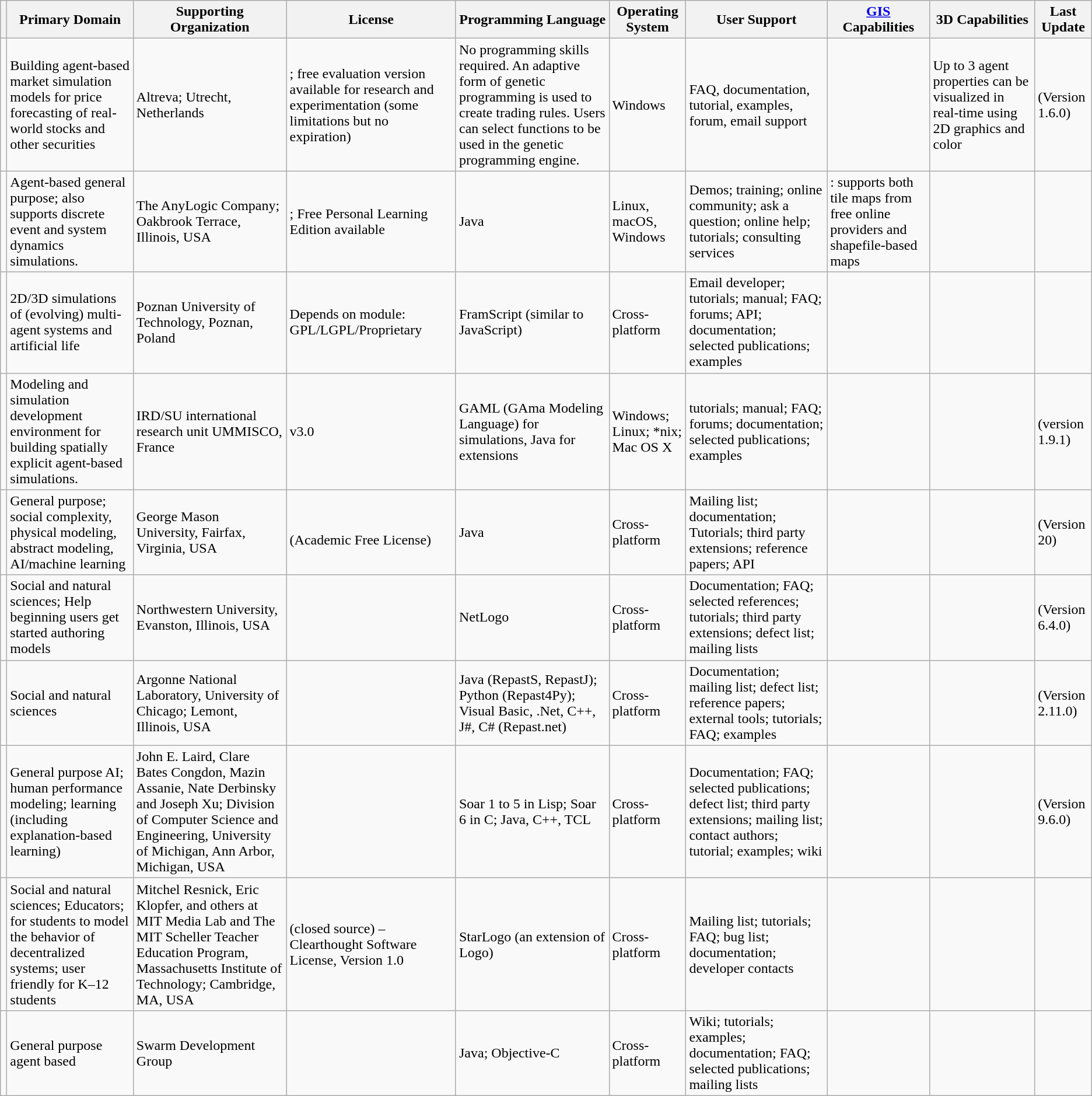<table class="wikitable sortable sort-under">
<tr>
<th></th>
<th>Primary Domain</th>
<th>Supporting Organization</th>
<th>License</th>
<th>Programming Language</th>
<th>Operating System</th>
<th>User Support</th>
<th><a href='#'>GIS</a> Capabilities</th>
<th>3D Capabilities</th>
<th>Last Update</th>
</tr>
<tr>
<td></td>
<td>Building agent-based market simulation models for price forecasting of real-world stocks and other securities</td>
<td>Altreva; Utrecht, Netherlands</td>
<td>; free evaluation version available for research and experimentation (some limitations but no expiration)</td>
<td>No programming skills required. An adaptive form of genetic programming is used to create trading rules. Users can select functions to be used in the genetic programming engine.</td>
<td>Windows</td>
<td>FAQ, documentation, tutorial, examples, forum, email support</td>
<td></td>
<td> Up to 3 agent properties can be visualized in real-time using 2D graphics and color</td>
<td> (Version 1.6.0) </td>
</tr>
<tr>
<td></td>
<td>Agent-based general purpose; also supports discrete event and system dynamics simulations.</td>
<td>The AnyLogic Company; Oakbrook Terrace, Illinois, USA</td>
<td>; Free Personal Learning Edition available</td>
<td>Java</td>
<td>Linux, macOS, Windows</td>
<td>Demos; training; online community; ask a question; online help; tutorials; consulting services</td>
<td>: supports both tile maps from free online providers and shapefile-based maps</td>
<td></td>
<td></td>
</tr>
<tr>
<td></td>
<td>2D/3D simulations of (evolving) multi-agent systems and artificial life</td>
<td>Poznan University of Technology, Poznan, Poland</td>
<td>Depends on module: GPL/LGPL/Proprietary</td>
<td>FramScript (similar to JavaScript)</td>
<td>Cross-platform</td>
<td>Email developer; tutorials; manual; FAQ; forums; API; documentation; selected publications; examples</td>
<td></td>
<td></td>
<td></td>
</tr>
<tr>
<td></td>
<td>Modeling and simulation development environment for building spatially explicit agent-based simulations.</td>
<td>IRD/SU international research unit UMMISCO, France</td>
<td> v3.0</td>
<td>GAML (GAma Modeling Language) for simulations, Java for extensions</td>
<td>Windows; Linux; *nix; Mac OS X</td>
<td>tutorials; manual; FAQ; forums; documentation; selected publications; examples</td>
<td></td>
<td></td>
<td> (version 1.9.1) </td>
</tr>
<tr>
<td></td>
<td>General purpose; social complexity, physical modeling, abstract modeling, AI/machine learning</td>
<td>George Mason University, Fairfax, Virginia, USA</td>
<td><br>(Academic Free License)</td>
<td>Java</td>
<td>Cross-platform</td>
<td>Mailing list; documentation; Tutorials; third party extensions; reference papers; API</td>
<td></td>
<td></td>
<td> (Version 20)</td>
</tr>
<tr>
<td></td>
<td>Social and natural sciences; Help beginning users get started authoring models</td>
<td>Northwestern University, Evanston, Illinois, USA</td>
<td></td>
<td>NetLogo</td>
<td>Cross-platform</td>
<td>Documentation; FAQ; selected references; tutorials; third party extensions; defect list; mailing lists</td>
<td></td>
<td></td>
<td> (Version 6.4.0) </td>
</tr>
<tr>
<td></td>
<td>Social and natural sciences</td>
<td>Argonne National Laboratory, University of Chicago; Lemont, Illinois, USA</td>
<td></td>
<td>Java (RepastS, RepastJ); Python (Repast4Py); Visual Basic, .Net, C++, J#, C# (Repast.net)</td>
<td>Cross-platform</td>
<td>Documentation; mailing list; defect list; reference papers; external tools; tutorials; FAQ; examples</td>
<td></td>
<td></td>
<td> (Version 2.11.0) </td>
</tr>
<tr>
<td></td>
<td>General purpose AI; human performance modeling; learning (including explanation-based learning)</td>
<td>John E. Laird, Clare Bates Congdon, Mazin Assanie, Nate Derbinsky and Joseph Xu; Division of Computer Science and Engineering, University of Michigan, Ann Arbor, Michigan, USA</td>
<td></td>
<td>Soar 1 to 5 in Lisp; Soar 6 in C; Java, C++, TCL</td>
<td>Cross-platform</td>
<td>Documentation; FAQ; selected publications; defect list; third party extensions; mailing list; contact authors; tutorial; examples; wiki</td>
<td></td>
<td></td>
<td> (Version 9.6.0) </td>
</tr>
<tr>
<td></td>
<td>Social and natural sciences; Educators; for students to model the behavior of decentralized systems; user friendly for K–12 students</td>
<td>Mitchel Resnick, Eric Klopfer, and others at MIT Media Lab and The MIT Scheller Teacher Education Program, Massachusetts Institute of Technology; Cambridge, MA, USA</td>
<td> (closed source) – Clearthought Software License, Version 1.0</td>
<td>StarLogo (an extension of Logo)</td>
<td>Cross-platform</td>
<td>Mailing list; tutorials; FAQ; bug list; documentation; developer contacts</td>
<td></td>
<td></td>
<td> </td>
</tr>
<tr>
<td></td>
<td>General purpose agent based</td>
<td>Swarm Development Group</td>
<td></td>
<td>Java; Objective-C</td>
<td>Cross-platform</td>
<td>Wiki; tutorials; examples; documentation; FAQ; selected publications; mailing lists</td>
<td></td>
<td></td>
<td> </td>
</tr>
</table>
